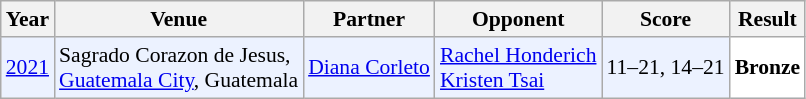<table class="sortable wikitable" style="font-size: 90%;">
<tr>
<th>Year</th>
<th>Venue</th>
<th>Partner</th>
<th>Opponent</th>
<th>Score</th>
<th>Result</th>
</tr>
<tr style="background:#ECF2FF">
<td align="center"><a href='#'>2021</a></td>
<td align="left">Sagrado Corazon de Jesus,<br><a href='#'>Guatemala City</a>, Guatemala</td>
<td align="left"> <a href='#'>Diana Corleto</a></td>
<td align="left"> <a href='#'>Rachel Honderich</a><br> <a href='#'>Kristen Tsai</a></td>
<td align="left">11–21, 14–21</td>
<td style="text-align:left; background:white"> <strong>Bronze</strong></td>
</tr>
</table>
